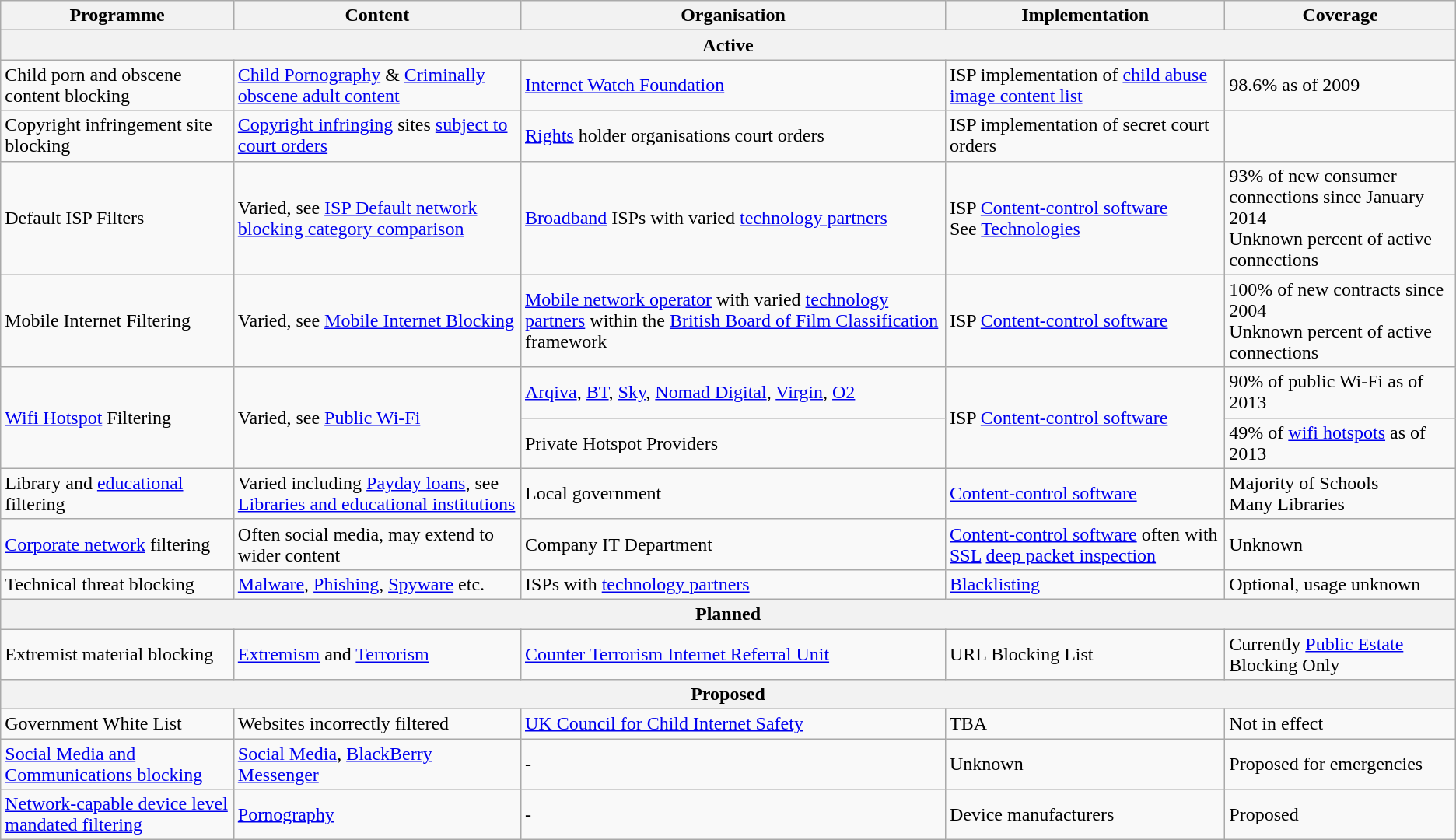<table class="wikitable sortable">
<tr>
<th>Programme</th>
<th>Content</th>
<th>Organisation</th>
<th>Implementation</th>
<th>Coverage</th>
</tr>
<tr>
<th colspan="5">Active</th>
</tr>
<tr>
<td>Child porn and obscene content blocking</td>
<td><a href='#'>Child Pornography</a> & <a href='#'>Criminally obscene adult content</a></td>
<td><a href='#'>Internet Watch Foundation</a></td>
<td>ISP implementation of <a href='#'>child abuse image content list</a></td>
<td>98.6% as of 2009</td>
</tr>
<tr>
<td>Copyright infringement site blocking</td>
<td><a href='#'>Copyright infringing</a> sites <a href='#'>subject to court orders</a></td>
<td><a href='#'>Rights</a> holder organisations court orders</td>
<td>ISP implementation of secret court orders</td>
<td></td>
</tr>
<tr>
<td>Default ISP Filters</td>
<td>Varied, see <a href='#'>ISP Default network blocking category comparison</a></td>
<td><a href='#'>Broadband</a> ISPs with varied <a href='#'>technology partners</a></td>
<td>ISP <a href='#'>Content-control software</a><br>See <a href='#'>Technologies</a></td>
<td>93% of new consumer connections since January 2014<br>Unknown percent of active connections</td>
</tr>
<tr>
<td>Mobile Internet Filtering</td>
<td>Varied, see <a href='#'>Mobile Internet Blocking</a></td>
<td><a href='#'>Mobile network operator</a> with varied <a href='#'>technology partners</a> within the <a href='#'>British Board of Film Classification</a> framework</td>
<td>ISP <a href='#'>Content-control software</a></td>
<td>100% of new contracts since 2004<br> Unknown percent of active connections</td>
</tr>
<tr>
<td rowspan="2"><a href='#'>Wifi Hotspot</a> Filtering</td>
<td rowspan="2">Varied, see <a href='#'>Public Wi-Fi</a></td>
<td><a href='#'>Arqiva</a>, <a href='#'>BT</a>, <a href='#'>Sky</a>, <a href='#'>Nomad Digital</a>, <a href='#'>Virgin</a>, <a href='#'>O2</a></td>
<td rowspan="2">ISP <a href='#'>Content-control software</a></td>
<td>90% of public Wi-Fi as of 2013</td>
</tr>
<tr>
<td>Private Hotspot Providers</td>
<td>49% of <a href='#'>wifi hotspots</a> as of 2013</td>
</tr>
<tr>
<td>Library and <a href='#'>educational</a> filtering</td>
<td>Varied including <a href='#'>Payday loans</a>, see <a href='#'>Libraries and educational institutions</a></td>
<td>Local government</td>
<td><a href='#'>Content-control software</a></td>
<td>Majority of Schools<br>Many Libraries</td>
</tr>
<tr>
<td><a href='#'>Corporate network</a> filtering</td>
<td>Often social media, may extend to wider content</td>
<td>Company IT Department</td>
<td><a href='#'>Content-control software</a> often with <a href='#'>SSL</a> <a href='#'>deep packet inspection</a></td>
<td>Unknown</td>
</tr>
<tr>
<td>Technical threat blocking</td>
<td><a href='#'>Malware</a>, <a href='#'>Phishing</a>, <a href='#'>Spyware</a> etc.</td>
<td>ISPs with <a href='#'>technology partners</a></td>
<td><a href='#'>Blacklisting</a></td>
<td>Optional, usage unknown</td>
</tr>
<tr>
<th colspan="5">Planned</th>
</tr>
<tr>
<td>Extremist material blocking</td>
<td><a href='#'>Extremism</a> and <a href='#'>Terrorism</a></td>
<td><a href='#'>Counter Terrorism Internet Referral Unit</a><br></td>
<td>URL Blocking List</td>
<td>Currently <a href='#'>Public Estate</a> Blocking Only</td>
</tr>
<tr>
<th colspan="5">Proposed</th>
</tr>
<tr>
<td>Government White List</td>
<td>Websites incorrectly filtered</td>
<td><a href='#'>UK Council for Child Internet Safety</a></td>
<td>TBA</td>
<td>Not in effect</td>
</tr>
<tr>
<td><a href='#'>Social Media and Communications blocking</a></td>
<td><a href='#'>Social Media</a>, <a href='#'>BlackBerry Messenger</a></td>
<td>-</td>
<td>Unknown</td>
<td>Proposed for emergencies</td>
</tr>
<tr>
<td><a href='#'>Network-capable device level mandated filtering</a></td>
<td><a href='#'>Pornography</a></td>
<td>-</td>
<td>Device manufacturers</td>
<td>Proposed</td>
</tr>
</table>
